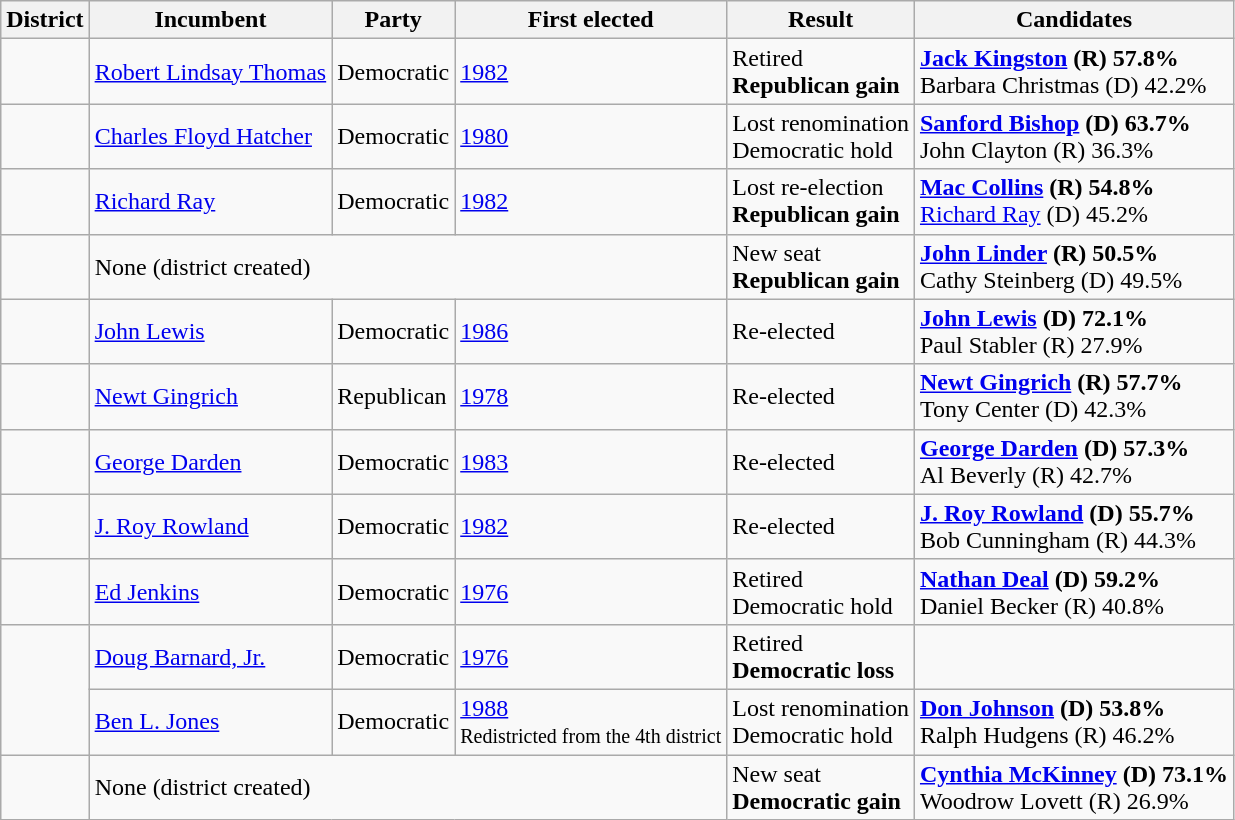<table class=wikitable>
<tr>
<th>District</th>
<th>Incumbent</th>
<th>Party</th>
<th>First elected</th>
<th>Result</th>
<th>Candidates</th>
</tr>
<tr>
<td></td>
<td><a href='#'>Robert Lindsay Thomas</a></td>
<td>Democratic</td>
<td><a href='#'>1982</a></td>
<td>Retired<br><strong>Republican gain</strong></td>
<td><strong><a href='#'>Jack Kingston</a> (R) 57.8%</strong><br>Barbara Christmas (D) 42.2%</td>
</tr>
<tr>
<td></td>
<td><a href='#'>Charles Floyd Hatcher</a></td>
<td>Democratic</td>
<td><a href='#'>1980</a></td>
<td>Lost renomination<br>Democratic hold</td>
<td><strong><a href='#'>Sanford Bishop</a> (D) 63.7%</strong><br>John Clayton (R) 36.3%</td>
</tr>
<tr>
<td></td>
<td><a href='#'>Richard Ray</a></td>
<td>Democratic</td>
<td><a href='#'>1982</a></td>
<td>Lost re-election<br><strong>Republican gain</strong></td>
<td><strong><a href='#'>Mac Collins</a> (R) 54.8%</strong><br><a href='#'>Richard Ray</a> (D) 45.2%</td>
</tr>
<tr>
<td></td>
<td colspan=3>None (district created)</td>
<td>New seat<br><strong>Republican gain</strong></td>
<td><strong><a href='#'>John Linder</a> (R) 50.5%</strong><br>Cathy Steinberg (D) 49.5%</td>
</tr>
<tr>
<td></td>
<td><a href='#'>John Lewis</a></td>
<td>Democratic</td>
<td><a href='#'>1986</a></td>
<td>Re-elected</td>
<td><strong><a href='#'>John Lewis</a> (D) 72.1%</strong><br>Paul Stabler (R) 27.9%</td>
</tr>
<tr>
<td></td>
<td><a href='#'>Newt Gingrich</a></td>
<td>Republican</td>
<td><a href='#'>1978</a></td>
<td>Re-elected</td>
<td><strong><a href='#'>Newt Gingrich</a> (R) 57.7%</strong><br>Tony Center (D) 42.3%</td>
</tr>
<tr>
<td></td>
<td><a href='#'>George Darden</a></td>
<td>Democratic</td>
<td><a href='#'>1983</a></td>
<td>Re-elected</td>
<td><strong><a href='#'>George Darden</a> (D) 57.3%</strong><br>Al Beverly (R) 42.7%</td>
</tr>
<tr>
<td></td>
<td><a href='#'>J. Roy Rowland</a></td>
<td>Democratic</td>
<td><a href='#'>1982</a></td>
<td>Re-elected</td>
<td><strong><a href='#'>J. Roy Rowland</a> (D) 55.7%</strong><br>Bob Cunningham (R) 44.3%</td>
</tr>
<tr>
<td></td>
<td><a href='#'>Ed Jenkins</a></td>
<td>Democratic</td>
<td><a href='#'>1976</a></td>
<td>Retired<br>Democratic hold</td>
<td><strong><a href='#'>Nathan Deal</a> (D) 59.2%</strong><br>Daniel Becker (R) 40.8%</td>
</tr>
<tr>
<td rowspan=2></td>
<td><a href='#'>Doug Barnard, Jr.</a></td>
<td>Democratic</td>
<td><a href='#'>1976</a></td>
<td>Retired<br><strong>Democratic loss</strong></td>
</tr>
<tr>
<td><a href='#'>Ben L. Jones</a></td>
<td>Democratic</td>
<td><a href='#'>1988</a><br><small>Redistricted from the 4th district</small></td>
<td>Lost renomination<br>Democratic hold</td>
<td><strong><a href='#'>Don Johnson</a> (D) 53.8%</strong><br>Ralph Hudgens (R) 46.2%</td>
</tr>
<tr>
<td></td>
<td colspan=3>None (district created)</td>
<td>New seat<br><strong>Democratic gain</strong></td>
<td><strong><a href='#'>Cynthia McKinney</a> (D) 73.1%</strong><br> Woodrow Lovett (R) 26.9%</td>
</tr>
</table>
